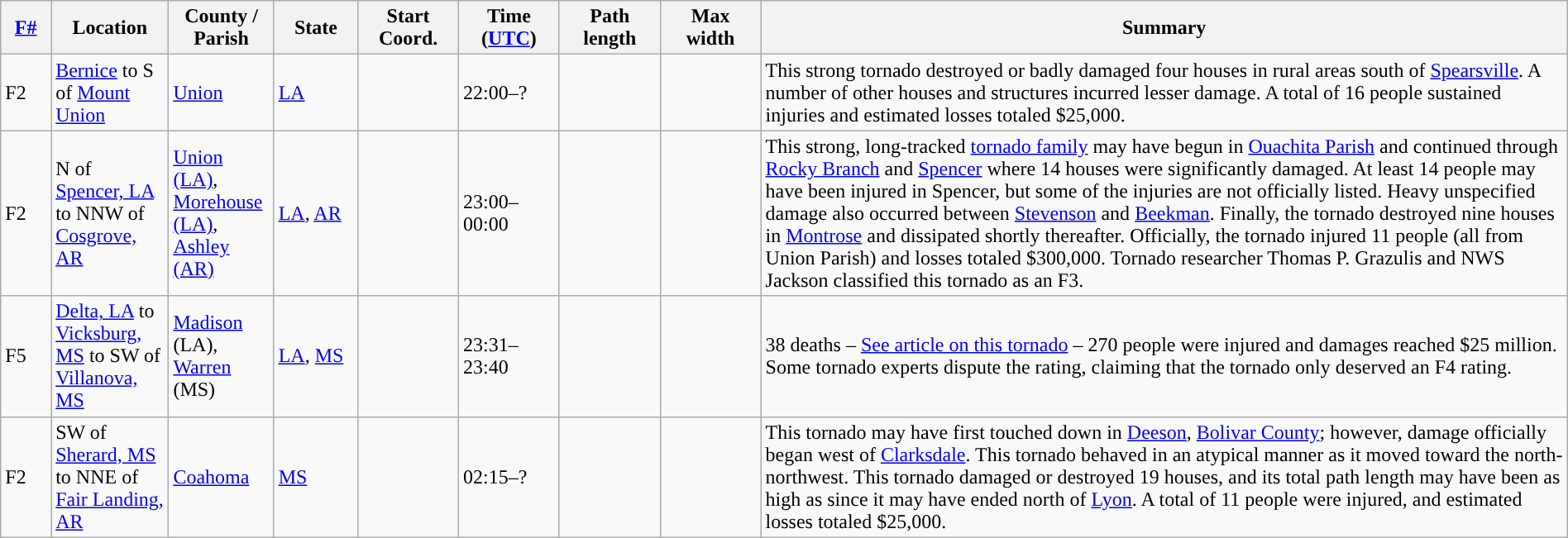<table class="wikitable sortable" style="width:100%;">
<tr>
<th scope="col"  style="width:3%; text-align:center;"><a href='#'>F#</a></th>
<th scope="col"  style="width:7%; text-align:center;" class="unsortable">Location</th>
<th scope="col"  style="width:6%; text-align:center;" class="unsortable">County / Parish</th>
<th scope="col"  style="width:5%; text-align:center;">State</th>
<th scope="col"  style="width:6%; text-align:center;">Start Coord.</th>
<th scope="col"  style="width:6%; text-align:center;">Time (<a href='#'>UTC</a>)</th>
<th scope="col"  style="width:6%; text-align:center;">Path length</th>
<th scope="col"  style="width:6%; text-align:center;">Max width</th>
<th scope="col" class="unsortable" style="width:48%; text-align:center;">Summary</th>
</tr>
<tr>
<td>F2</td>
<td><a href='#'>Bernice</a> to S of <a href='#'>Mount Union</a></td>
<td><a href='#'>Union</a></td>
<td><a href='#'>LA</a></td>
<td></td>
<td>22:00–?</td>
<td></td>
<td></td>
<td>This strong tornado destroyed or badly damaged four houses in rural areas south of <a href='#'>Spearsville</a>. A number of other houses and structures incurred lesser damage. A total of 16 people sustained injuries and estimated losses totaled $25,000.</td>
</tr>
<tr>
<td>F2</td>
<td>N of <a href='#'>Spencer, LA</a> to NNW of <a href='#'>Cosgrove, AR</a></td>
<td><a href='#'>Union (LA)</a>, <a href='#'>Morehouse (LA)</a>, <a href='#'>Ashley (AR)</a></td>
<td><a href='#'>LA</a>, <a href='#'>AR</a></td>
<td></td>
<td>23:00–00:00</td>
<td></td>
<td></td>
<td>This strong, long-tracked <a href='#'>tornado family</a> may have begun in <a href='#'>Ouachita Parish</a> and continued through <a href='#'>Rocky Branch</a> and <a href='#'>Spencer</a> where 14 houses were significantly damaged. At least 14 people may have been injured in Spencer, but some of the injuries are not officially listed. Heavy unspecified damage also occurred between <a href='#'>Stevenson</a> and <a href='#'>Beekman</a>. Finally, the tornado destroyed nine houses in <a href='#'>Montrose</a> and dissipated shortly thereafter. Officially, the tornado injured 11 people (all from Union Parish) and losses totaled $300,000. Tornado researcher Thomas P. Grazulis and NWS Jackson classified this tornado as an F3.</td>
</tr>
<tr>
<td>F5</td>
<td><a href='#'>Delta, LA</a> to <a href='#'>Vicksburg, MS</a> to SW of <a href='#'>Villanova, MS</a></td>
<td><a href='#'>Madison</a> (LA), <a href='#'>Warren</a> (MS)</td>
<td><a href='#'>LA</a>, <a href='#'>MS</a></td>
<td></td>
<td>23:31–23:40</td>
<td></td>
<td></td>
<td>38 deaths – <a href='#'>See article on this tornado</a> – 270 people were injured and damages reached $25 million. Some tornado experts dispute the rating, claiming that the tornado only deserved an F4 rating.</td>
</tr>
<tr>
<td>F2</td>
<td>SW of <a href='#'>Sherard, MS</a> to NNE of <a href='#'>Fair Landing, AR</a></td>
<td><a href='#'>Coahoma</a></td>
<td><a href='#'>MS</a></td>
<td></td>
<td>02:15–?</td>
<td></td>
<td></td>
<td>This tornado may have first touched down in <a href='#'>Deeson</a>, <a href='#'>Bolivar County</a>; however, damage officially began west of <a href='#'>Clarksdale</a>. This tornado behaved in an atypical manner as it moved toward the north-northwest. This tornado damaged or destroyed 19 houses, and its total path length may have been as high as  since it may have ended north of <a href='#'>Lyon</a>. A total of 11 people were injured, and estimated losses totaled $25,000.</td>
</tr>
</table>
